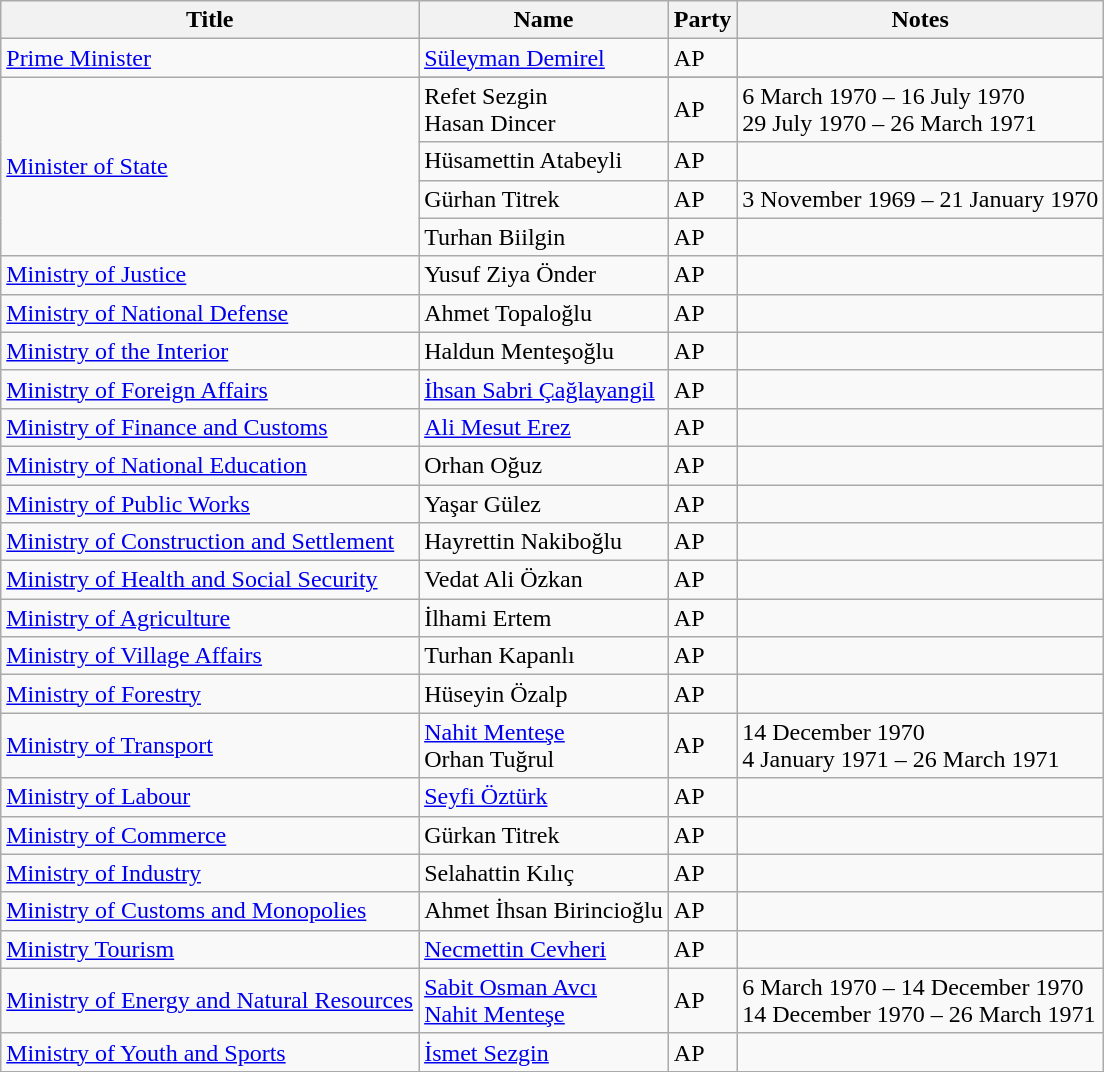<table class="wikitable">
<tr>
<th>Title</th>
<th>Name</th>
<th>Party</th>
<th>Notes</th>
</tr>
<tr>
<td><a href='#'>Prime Minister</a></td>
<td><a href='#'>Süleyman Demirel</a></td>
<td>AP</td>
<td></td>
</tr>
<tr>
<td rowspan="5" style="text-align:left;"><a href='#'>Minister of State</a></td>
</tr>
<tr>
<td>Refet Sezgin<br>Hasan Dincer</td>
<td>AP</td>
<td>6 March 1970 – 16 July 1970<br>29 July 1970 – 26 March 1971</td>
</tr>
<tr>
<td>Hüsamettin Atabeyli</td>
<td>AP</td>
<td></td>
</tr>
<tr>
<td>Gürhan Titrek</td>
<td>AP</td>
<td>3 November 1969 – 21 January 1970</td>
</tr>
<tr>
<td>Turhan Biilgin</td>
<td>AP</td>
<td></td>
</tr>
<tr>
<td><a href='#'>Ministry of Justice</a></td>
<td>Yusuf Ziya Önder</td>
<td>AP</td>
<td></td>
</tr>
<tr>
<td><a href='#'>Ministry of National Defense</a></td>
<td>Ahmet Topaloğlu</td>
<td>AP</td>
<td></td>
</tr>
<tr>
<td><a href='#'>Ministry of the Interior</a></td>
<td>Haldun Menteşoğlu</td>
<td>AP</td>
<td></td>
</tr>
<tr>
<td><a href='#'>Ministry of Foreign Affairs</a></td>
<td><a href='#'>İhsan Sabri Çağlayangil</a></td>
<td>AP</td>
<td></td>
</tr>
<tr>
<td><a href='#'>Ministry of Finance and Customs</a></td>
<td><a href='#'>Ali Mesut Erez</a></td>
<td>AP</td>
<td></td>
</tr>
<tr>
<td><a href='#'>Ministry of National Education</a></td>
<td>Orhan Oğuz</td>
<td>AP</td>
<td></td>
</tr>
<tr>
<td><a href='#'>Ministry of Public Works</a></td>
<td>Yaşar Gülez</td>
<td>AP</td>
<td></td>
</tr>
<tr>
<td><a href='#'>Ministry of Construction and Settlement</a></td>
<td>Hayrettin Nakiboğlu</td>
<td>AP</td>
<td></td>
</tr>
<tr>
<td><a href='#'>Ministry of Health and Social Security</a></td>
<td>Vedat Ali Özkan</td>
<td>AP</td>
<td></td>
</tr>
<tr>
<td><a href='#'>Ministry of Agriculture</a></td>
<td>İlhami Ertem</td>
<td>AP</td>
<td></td>
</tr>
<tr>
<td><a href='#'>Ministry of Village Affairs </a></td>
<td>Turhan Kapanlı</td>
<td>AP</td>
<td></td>
</tr>
<tr>
<td><a href='#'>Ministry of Forestry</a></td>
<td>Hüseyin Özalp</td>
<td>AP</td>
<td></td>
</tr>
<tr>
<td><a href='#'>Ministry of Transport</a></td>
<td><a href='#'>Nahit Menteşe</a><br>Orhan Tuğrul</td>
<td>AP</td>
<td>14 December 1970<br>4 January 1971 – 26 March 1971</td>
</tr>
<tr>
<td><a href='#'>Ministry of Labour</a></td>
<td><a href='#'>Seyfi Öztürk</a></td>
<td>AP</td>
<td></td>
</tr>
<tr>
<td><a href='#'>Ministry of Commerce</a></td>
<td>Gürkan Titrek</td>
<td>AP</td>
<td></td>
</tr>
<tr>
<td><a href='#'>Ministry of Industry</a></td>
<td>Selahattin Kılıç</td>
<td>AP</td>
<td></td>
</tr>
<tr>
<td><a href='#'>Ministry of Customs and Monopolies</a></td>
<td>Ahmet İhsan Birincioğlu</td>
<td>AP</td>
<td></td>
</tr>
<tr>
<td><a href='#'>Ministry Tourism</a></td>
<td><a href='#'>Necmettin Cevheri</a></td>
<td>AP</td>
<td></td>
</tr>
<tr>
<td><a href='#'>Ministry of Energy and Natural Resources</a></td>
<td><a href='#'>Sabit Osman Avcı</a><br><a href='#'>Nahit Menteşe</a></td>
<td>AP</td>
<td>6 March 1970 – 14 December 1970<br>14 December 1970 – 26 March 1971</td>
</tr>
<tr>
<td><a href='#'>Ministry of Youth and Sports</a></td>
<td><a href='#'>İsmet Sezgin</a></td>
<td>AP</td>
<td></td>
</tr>
</table>
